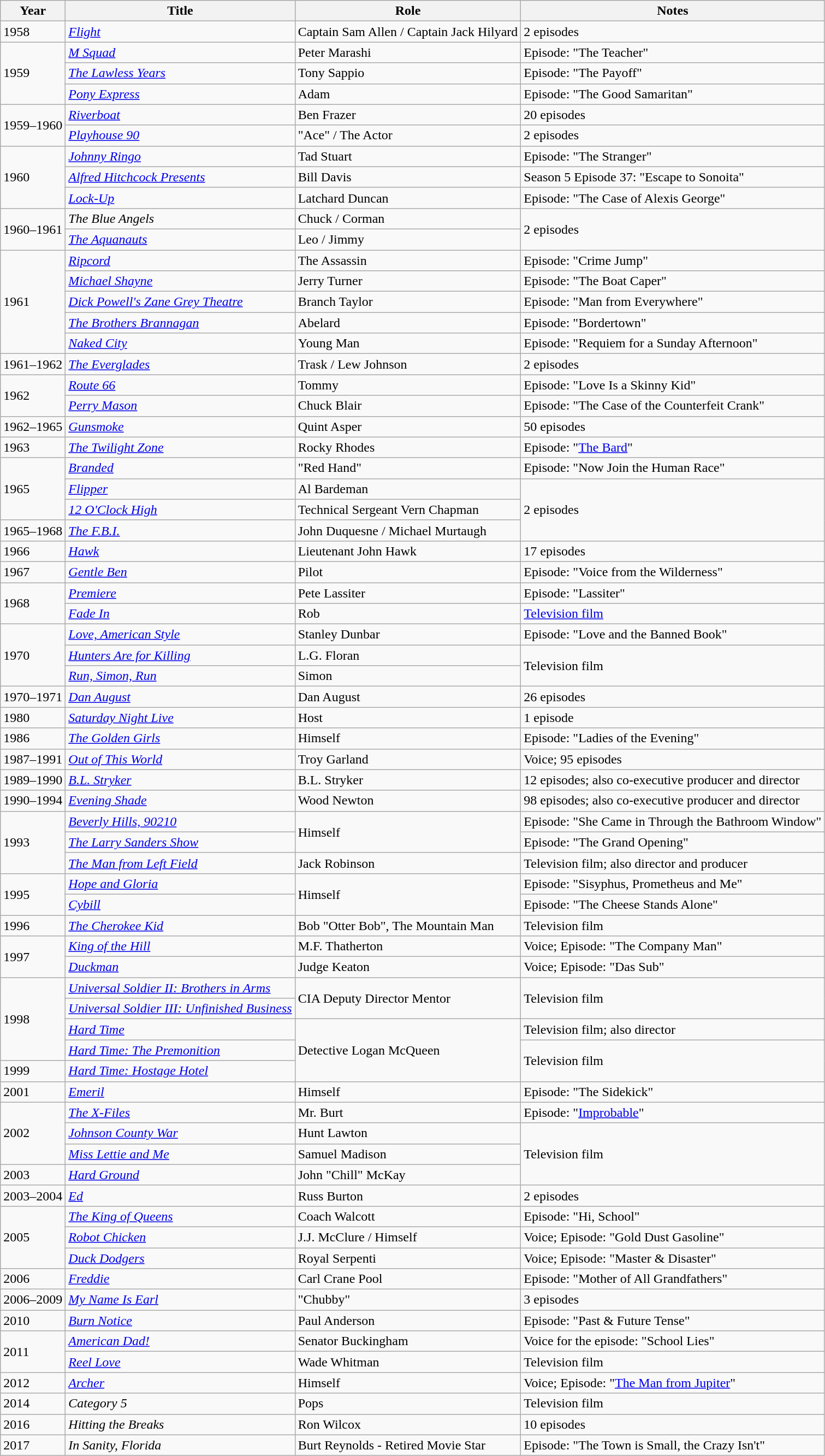<table class="wikitable sortable">
<tr>
<th>Year</th>
<th>Title</th>
<th>Role</th>
<th class="unsortable">Notes</th>
</tr>
<tr>
<td>1958</td>
<td><em><a href='#'>Flight</a></em></td>
<td>Captain Sam Allen / Captain Jack Hilyard</td>
<td>2 episodes</td>
</tr>
<tr>
<td rowspan="3">1959</td>
<td><em><a href='#'>M Squad</a></em></td>
<td>Peter Marashi</td>
<td>Episode: "The Teacher"</td>
</tr>
<tr>
<td><em><a href='#'>The Lawless Years</a></em></td>
<td>Tony Sappio</td>
<td>Episode: "The Payoff"</td>
</tr>
<tr>
<td><em><a href='#'>Pony Express</a></em></td>
<td>Adam</td>
<td>Episode: "The Good Samaritan"</td>
</tr>
<tr>
<td rowspan="2">1959–1960</td>
<td><em><a href='#'>Riverboat</a></em></td>
<td>Ben Frazer</td>
<td>20 episodes</td>
</tr>
<tr>
<td><em><a href='#'>Playhouse 90</a></em></td>
<td>"Ace" / The Actor</td>
<td>2 episodes</td>
</tr>
<tr>
<td rowspan="3">1960</td>
<td><em><a href='#'>Johnny Ringo</a></em></td>
<td>Tad Stuart</td>
<td>Episode: "The Stranger"</td>
</tr>
<tr>
<td><em><a href='#'>Alfred Hitchcock Presents</a></em></td>
<td>Bill Davis</td>
<td>Season 5 Episode 37: "Escape to Sonoita"</td>
</tr>
<tr>
<td><em><a href='#'>Lock-Up</a></em></td>
<td>Latchard Duncan</td>
<td>Episode: "The Case of Alexis George"</td>
</tr>
<tr>
<td rowspan="2">1960–1961</td>
<td><em>The Blue Angels</em></td>
<td>Chuck / Corman</td>
<td rowspan="2">2 episodes</td>
</tr>
<tr>
<td><em><a href='#'>The Aquanauts</a></em></td>
<td>Leo / Jimmy</td>
</tr>
<tr>
<td rowspan="5">1961</td>
<td><em><a href='#'>Ripcord</a></em></td>
<td>The Assassin</td>
<td>Episode: "Crime Jump"</td>
</tr>
<tr>
<td><em><a href='#'>Michael Shayne</a></em></td>
<td>Jerry Turner</td>
<td>Episode: "The Boat Caper"</td>
</tr>
<tr>
<td><em><a href='#'>Dick Powell's Zane Grey Theatre</a></em></td>
<td>Branch Taylor</td>
<td>Episode: "Man from Everywhere"</td>
</tr>
<tr>
<td><em><a href='#'>The Brothers Brannagan</a></em></td>
<td>Abelard</td>
<td>Episode: "Bordertown"</td>
</tr>
<tr>
<td><em><a href='#'>Naked City</a></em></td>
<td>Young Man</td>
<td>Episode: "Requiem for a Sunday Afternoon"</td>
</tr>
<tr>
<td>1961–1962</td>
<td><em><a href='#'>The Everglades</a></em></td>
<td>Trask / Lew Johnson</td>
<td>2 episodes</td>
</tr>
<tr>
<td rowspan="2">1962</td>
<td><em><a href='#'>Route 66</a></em></td>
<td>Tommy</td>
<td>Episode: "Love Is a Skinny Kid"</td>
</tr>
<tr>
<td><em><a href='#'>Perry Mason</a></em></td>
<td>Chuck Blair</td>
<td>Episode: "The Case of the Counterfeit Crank"</td>
</tr>
<tr>
<td>1962–1965</td>
<td><em><a href='#'>Gunsmoke</a></em></td>
<td>Quint Asper</td>
<td>50 episodes</td>
</tr>
<tr>
<td>1963</td>
<td><em><a href='#'>The Twilight Zone</a></em></td>
<td>Rocky Rhodes</td>
<td>Episode: "<a href='#'>The Bard</a>"</td>
</tr>
<tr>
<td rowspan="3">1965</td>
<td><em><a href='#'>Branded</a></em></td>
<td>"Red Hand"</td>
<td>Episode: "Now Join the Human Race"</td>
</tr>
<tr>
<td><em><a href='#'>Flipper</a></em></td>
<td>Al Bardeman</td>
<td rowspan="3">2 episodes</td>
</tr>
<tr>
<td><em><a href='#'>12 O'Clock High</a></em></td>
<td>Technical Sergeant Vern Chapman</td>
</tr>
<tr>
<td>1965–1968</td>
<td><em><a href='#'>The F.B.I.</a></em></td>
<td>John Duquesne / Michael Murtaugh</td>
</tr>
<tr>
<td>1966</td>
<td><em><a href='#'>Hawk</a></em></td>
<td>Lieutenant John Hawk</td>
<td>17 episodes</td>
</tr>
<tr>
<td>1967</td>
<td><em><a href='#'>Gentle Ben</a></em></td>
<td>Pilot</td>
<td>Episode: "Voice from the Wilderness"</td>
</tr>
<tr>
<td rowspan="2">1968</td>
<td><em><a href='#'>Premiere</a></em></td>
<td>Pete Lassiter</td>
<td>Episode: "Lassiter"</td>
</tr>
<tr>
<td><em><a href='#'>Fade In</a></em></td>
<td>Rob</td>
<td><a href='#'>Television film</a></td>
</tr>
<tr>
<td rowspan="3">1970</td>
<td><em><a href='#'>Love, American Style</a></em></td>
<td>Stanley Dunbar</td>
<td>Episode: "Love and the Banned Book"</td>
</tr>
<tr>
<td><em><a href='#'>Hunters Are for Killing</a></em></td>
<td>L.G. Floran</td>
<td rowspan="2">Television film</td>
</tr>
<tr>
<td><em><a href='#'>Run, Simon, Run</a></em></td>
<td>Simon</td>
</tr>
<tr>
<td>1970–1971</td>
<td><em><a href='#'>Dan August</a></em></td>
<td>Dan August</td>
<td>26 episodes</td>
</tr>
<tr>
<td>1980</td>
<td><em><a href='#'>Saturday Night Live</a></em></td>
<td>Host</td>
<td>1 episode</td>
</tr>
<tr>
<td>1986</td>
<td><em><a href='#'>The Golden Girls</a></em></td>
<td>Himself</td>
<td>Episode: "Ladies of the Evening"</td>
</tr>
<tr>
<td>1987–1991</td>
<td><em><a href='#'>Out of This World</a></em></td>
<td>Troy Garland</td>
<td>Voice; 95 episodes</td>
</tr>
<tr>
<td>1989–1990</td>
<td><em><a href='#'>B.L. Stryker</a></em></td>
<td>B.L. Stryker</td>
<td>12 episodes; also co-executive producer and director</td>
</tr>
<tr>
<td>1990–1994</td>
<td><em><a href='#'>Evening Shade</a></em></td>
<td>Wood Newton</td>
<td>98 episodes; also co-executive producer and director</td>
</tr>
<tr>
<td rowspan="3">1993</td>
<td><em><a href='#'>Beverly Hills, 90210</a></em></td>
<td rowspan="2">Himself</td>
<td>Episode: "She Came in Through the Bathroom Window"</td>
</tr>
<tr>
<td><em><a href='#'>The Larry Sanders Show</a></em></td>
<td>Episode: "The Grand Opening"</td>
</tr>
<tr>
<td><em><a href='#'>The Man from Left Field</a></em></td>
<td>Jack Robinson</td>
<td>Television film; also director and producer</td>
</tr>
<tr>
<td rowspan="2">1995</td>
<td><em><a href='#'>Hope and Gloria</a></em></td>
<td rowspan="2">Himself</td>
<td>Episode: "Sisyphus, Prometheus and Me"</td>
</tr>
<tr>
<td><em><a href='#'>Cybill</a></em></td>
<td>Episode: "The Cheese Stands Alone"</td>
</tr>
<tr>
<td>1996</td>
<td><em><a href='#'>The Cherokee Kid</a></em></td>
<td>Bob "Otter Bob", The Mountain Man</td>
<td>Television film</td>
</tr>
<tr>
<td rowspan="2">1997</td>
<td><em><a href='#'>King of the Hill</a></em></td>
<td>M.F. Thatherton</td>
<td>Voice; Episode: "The Company Man"</td>
</tr>
<tr>
<td><em><a href='#'>Duckman</a></em></td>
<td>Judge Keaton</td>
<td>Voice; Episode: "Das Sub"</td>
</tr>
<tr>
<td rowspan="4">1998</td>
<td><em><a href='#'>Universal Soldier II: Brothers in Arms</a></em></td>
<td rowspan="2">CIA Deputy Director Mentor</td>
<td rowspan="2">Television film</td>
</tr>
<tr>
<td><em><a href='#'>Universal Soldier III: Unfinished Business</a></em></td>
</tr>
<tr>
<td><em><a href='#'>Hard Time</a></em></td>
<td rowspan="3">Detective Logan McQueen</td>
<td>Television film; also director</td>
</tr>
<tr>
<td><em><a href='#'>Hard Time: The Premonition</a></em></td>
<td rowspan="2">Television film</td>
</tr>
<tr>
<td>1999</td>
<td><em><a href='#'>Hard Time: Hostage Hotel</a></em></td>
</tr>
<tr>
<td>2001</td>
<td><em><a href='#'>Emeril</a></em></td>
<td>Himself</td>
<td>Episode: "The Sidekick"</td>
</tr>
<tr>
<td rowspan="3">2002</td>
<td><em><a href='#'>The X-Files</a></em></td>
<td>Mr. Burt</td>
<td>Episode: "<a href='#'>Improbable</a>"</td>
</tr>
<tr>
<td><em><a href='#'>Johnson County War</a></em></td>
<td>Hunt Lawton</td>
<td rowspan="3">Television film</td>
</tr>
<tr>
<td><em><a href='#'>Miss Lettie and Me</a></em></td>
<td>Samuel Madison</td>
</tr>
<tr>
<td>2003</td>
<td><em><a href='#'>Hard Ground</a></em></td>
<td>John "Chill" McKay</td>
</tr>
<tr>
<td>2003–2004</td>
<td><em><a href='#'>Ed</a></em></td>
<td>Russ Burton</td>
<td>2 episodes</td>
</tr>
<tr>
<td rowspan="3">2005</td>
<td><em><a href='#'>The King of Queens</a></em></td>
<td>Coach Walcott</td>
<td>Episode: "Hi, School"</td>
</tr>
<tr>
<td><em><a href='#'>Robot Chicken</a></em></td>
<td>J.J. McClure / Himself</td>
<td>Voice; Episode: "Gold Dust Gasoline"</td>
</tr>
<tr>
<td><em><a href='#'>Duck Dodgers</a></em></td>
<td>Royal Serpenti</td>
<td>Voice; Episode: "Master & Disaster"</td>
</tr>
<tr>
<td>2006</td>
<td><em><a href='#'>Freddie</a></em></td>
<td>Carl Crane Pool</td>
<td>Episode: "Mother of All Grandfathers"</td>
</tr>
<tr>
<td>2006–2009</td>
<td><em><a href='#'>My Name Is Earl</a></em></td>
<td>"Chubby"</td>
<td>3 episodes</td>
</tr>
<tr>
<td>2010</td>
<td><em><a href='#'>Burn Notice</a></em></td>
<td>Paul Anderson</td>
<td>Episode: "Past & Future Tense"</td>
</tr>
<tr>
<td rowspan="2">2011</td>
<td><em><a href='#'>American Dad!</a></em></td>
<td>Senator Buckingham</td>
<td>Voice for the episode: "School Lies"</td>
</tr>
<tr>
<td><em><a href='#'>Reel Love</a></em></td>
<td>Wade Whitman</td>
<td>Television film</td>
</tr>
<tr>
<td>2012</td>
<td><em><a href='#'>Archer</a></em></td>
<td>Himself</td>
<td>Voice; Episode: "<a href='#'>The Man from Jupiter</a>"</td>
</tr>
<tr>
<td>2014</td>
<td><em>Category 5</em></td>
<td>Pops</td>
<td>Television film</td>
</tr>
<tr>
<td>2016</td>
<td><em>Hitting the Breaks</em></td>
<td>Ron Wilcox</td>
<td>10 episodes</td>
</tr>
<tr>
<td>2017</td>
<td><em>In Sanity, Florida</em></td>
<td>Burt Reynolds - Retired Movie Star</td>
<td>Episode: "The Town is Small, the Crazy Isn't"</td>
</tr>
</table>
